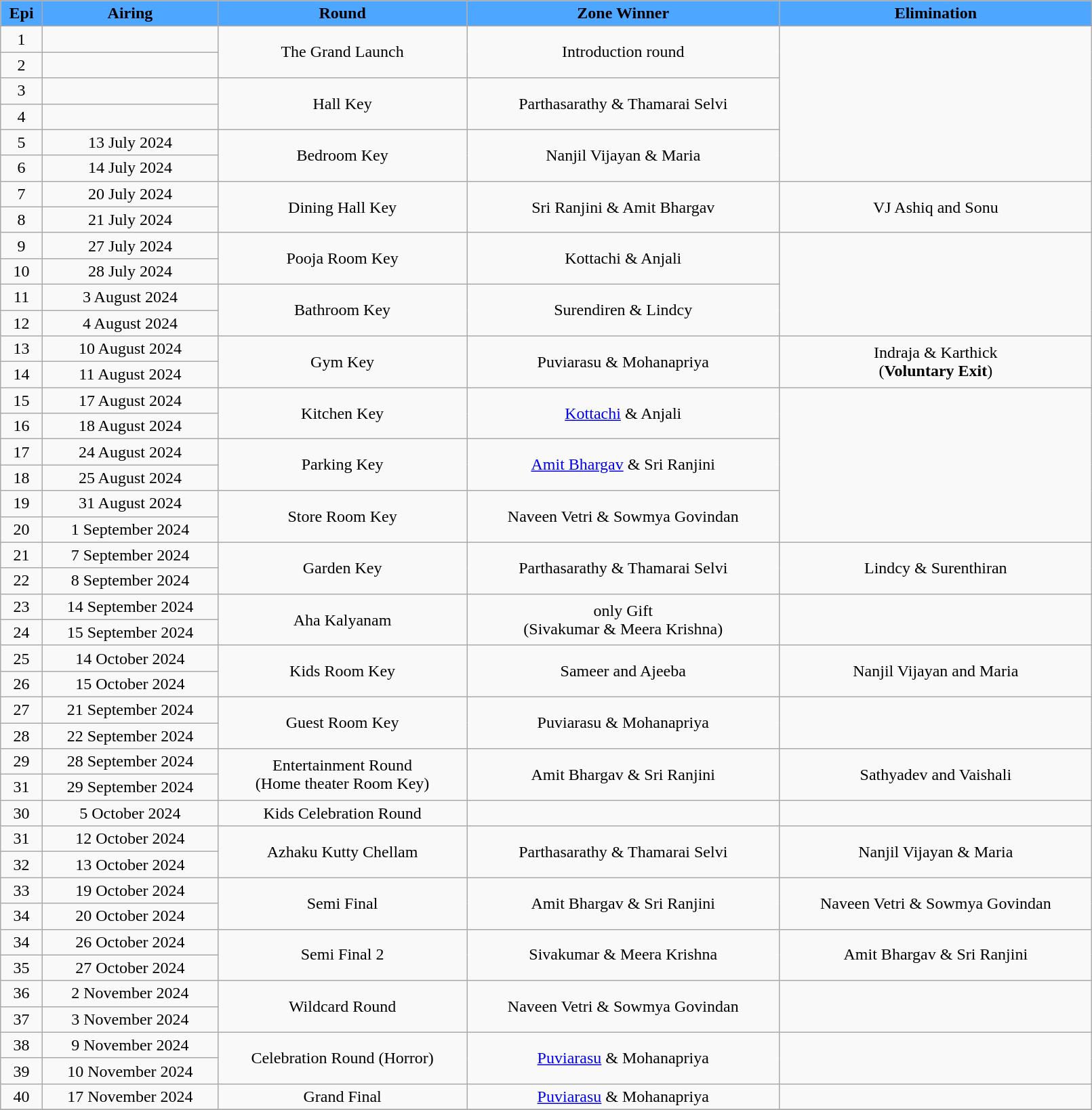<table class="wikitable" width="85%" style="text-align:center;">
<tr>
<th scope="col" style ="background: #4da6ff;"style="background: maroon ;color:white">Epi</th>
<th scope="col" style ="background: #4da6ff;"style="background: maroon ;color:white">Airing</th>
<th scope="col" style ="background: #4da6ff;"style="background: maroon ;color:white">Round</th>
<th scope="col" style ="background: #4da6ff;"style="background: maroon ;color:white">Zone Winner</th>
<th scope="col" style ="background: #4da6ff;"style="background: maroon ;color:white">Elimination</th>
</tr>
<tr>
<td>1</td>
<td></td>
<td rowspan="2">The Grand Launch</td>
<td rowspan="2">Introduction round</td>
</tr>
<tr>
<td>2</td>
<td></td>
</tr>
<tr>
<td>3</td>
<td></td>
<td rowspan="2">Hall Key</td>
<td rowspan="2">Parthasarathy & Thamarai Selvi</td>
</tr>
<tr>
<td>4</td>
<td></td>
</tr>
<tr>
<td>5</td>
<td>13 July 2024</td>
<td rowspan="2">Bedroom Key</td>
<td rowspan="2">Nanjil Vijayan & Maria</td>
</tr>
<tr>
<td>6</td>
<td>14 July 2024</td>
</tr>
<tr>
<td>7</td>
<td>20 July 2024</td>
<td rowspan="2">Dining Hall Key</td>
<td rowspan="2">Sri Ranjini & Amit Bhargav</td>
<td rowspan="2">VJ Ashiq and Sonu</td>
</tr>
<tr>
<td>8</td>
<td>21 July 2024</td>
</tr>
<tr>
<td>9</td>
<td>27 July 2024</td>
<td rowspan="2">Pooja Room Key</td>
<td rowspan="2">Kottachi & Anjali</td>
</tr>
<tr>
<td>10</td>
<td>28 July 2024</td>
</tr>
<tr>
<td>11</td>
<td>3 August 2024</td>
<td rowspan="2">Bathroom Key</td>
<td rowspan="2">Surendiren & Lindcy</td>
</tr>
<tr>
<td>12</td>
<td>4 August 2024</td>
</tr>
<tr>
<td>13</td>
<td>10 August 2024</td>
<td rowspan="2">Gym Key</td>
<td rowspan="2">Puviarasu & Mohanapriya</td>
<td rowspan="2">Indraja & Karthick <br> (<strong>Voluntary Exit</strong>)</td>
</tr>
<tr>
<td>14</td>
<td>11 August 2024</td>
</tr>
<tr>
<td>15</td>
<td>17 August 2024</td>
<td rowspan="2">Kitchen Key</td>
<td rowspan="2"><a href='#'>Kottachi</a> & Anjali</td>
</tr>
<tr>
<td>16</td>
<td>18 August 2024</td>
</tr>
<tr>
<td>17</td>
<td>24 August 2024</td>
<td rowspan="2">Parking Key</td>
<td rowspan="2"><a href='#'>Amit Bhargav</a> & Sri Ranjini</td>
</tr>
<tr>
<td>18</td>
<td>25 August 2024</td>
</tr>
<tr>
<td>19</td>
<td>31 August 2024</td>
<td rowspan="2">Store Room Key</td>
<td rowspan="2">Naveen Vetri & Sowmya Govindan</td>
</tr>
<tr>
<td>20</td>
<td>1 September 2024</td>
</tr>
<tr>
<td>21</td>
<td>7 September 2024</td>
<td rowspan="2">Garden Key</td>
<td rowspan="2">Parthasarathy & Thamarai Selvi</td>
<td rowspan="2">Lindcy & Surenthiran</td>
</tr>
<tr>
<td>22</td>
<td>8 September 2024</td>
</tr>
<tr>
<td>23</td>
<td>14 September 2024</td>
<td rowspan="2">Aha Kalyanam</td>
<td rowspan="2">only Gift <br> (Sivakumar & Meera Krishna)</td>
</tr>
<tr>
<td>24</td>
<td>15 September 2024</td>
</tr>
<tr>
<td>25</td>
<td>14 October 2024</td>
<td rowspan="2">Kids Room Key</td>
<td rowspan="2">Sameer and Ajeeba</td>
<td rowspan="2">Nanjil Vijayan and Maria</td>
</tr>
<tr>
<td>26</td>
<td>15 October 2024</td>
</tr>
<tr>
<td>27</td>
<td>21 September 2024</td>
<td rowspan="2">Guest Room Key</td>
<td rowspan="2">Puviarasu & Mohanapriya</td>
<td rowspan="2"></td>
</tr>
<tr>
<td>28</td>
<td>22 September 2024</td>
</tr>
<tr>
<td>29</td>
<td>28 September 2024</td>
<td rowspan="2">Entertainment Round <br> (Home theater Room Key)</td>
<td rowspan="2">Amit Bhargav & Sri Ranjini</td>
<td rowspan="2">Sathyadev and Vaishali</td>
</tr>
<tr>
<td>31</td>
<td>29 September 2024</td>
</tr>
<tr>
<td>30</td>
<td>5 October 2024</td>
<td>Kids Celebration Round</td>
<td></td>
<td></td>
</tr>
<tr>
<td>31</td>
<td>12 October 2024</td>
<td rowspan="2">Azhaku Kutty Chellam</td>
<td rowspan="2">Parthasarathy & Thamarai Selvi</td>
<td rowspan="2">Nanjil Vijayan & Maria</td>
</tr>
<tr>
<td>32</td>
<td>13 October 2024</td>
</tr>
<tr>
<td>33</td>
<td>19 October 2024</td>
<td rowspan="2">Semi Final</td>
<td rowspan="2">Amit Bhargav & Sri Ranjini</td>
<td rowspan="2">Naveen Vetri & Sowmya Govindan</td>
</tr>
<tr>
<td>34</td>
<td>20 October 2024</td>
</tr>
<tr>
<td>34</td>
<td>26 October 2024</td>
<td rowspan="2">Semi Final 2</td>
<td rowspan="2">Sivakumar & Meera Krishna</td>
<td rowspan="2">Amit Bhargav & Sri Ranjini</td>
</tr>
<tr>
<td>35</td>
<td>27 October 2024</td>
</tr>
<tr>
<td>36</td>
<td>2 November 2024</td>
<td rowspan="2">Wildcard Round</td>
<td rowspan="2">Naveen Vetri & Sowmya Govindan</td>
<td rowspan="2"></td>
</tr>
<tr>
<td>37</td>
<td>3 November 2024</td>
</tr>
<tr>
<td>38</td>
<td>9 November 2024</td>
<td rowspan="2">Celebration Round (Horror)</td>
<td rowspan="2"><a href='#'>Puviarasu</a> & Mohanapriya</td>
<td rowspan="2"></td>
</tr>
<tr>
<td>39</td>
<td>10 November 2024</td>
</tr>
<tr>
<td>40</td>
<td>17 November 2024</td>
<td>Grand Final</td>
<td><a href='#'>Puviarasu</a> & Mohanapriya</td>
<td></td>
</tr>
<tr>
</tr>
</table>
